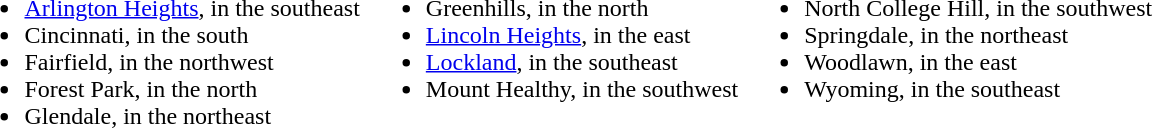<table>
<tr ---- valign="top">
<td><br><ul><li><a href='#'>Arlington Heights</a>, in the southeast</li><li>Cincinnati, in the south</li><li>Fairfield, in the northwest</li><li>Forest Park, in the north</li><li>Glendale, in the northeast</li></ul></td>
<td><br><ul><li>Greenhills, in the north</li><li><a href='#'>Lincoln Heights</a>, in the east</li><li><a href='#'>Lockland</a>, in the southeast</li><li>Mount Healthy, in the southwest</li></ul></td>
<td><br><ul><li>North College Hill, in the southwest</li><li>Springdale, in the northeast</li><li>Woodlawn, in the east</li><li>Wyoming, in the southeast</li></ul></td>
</tr>
</table>
